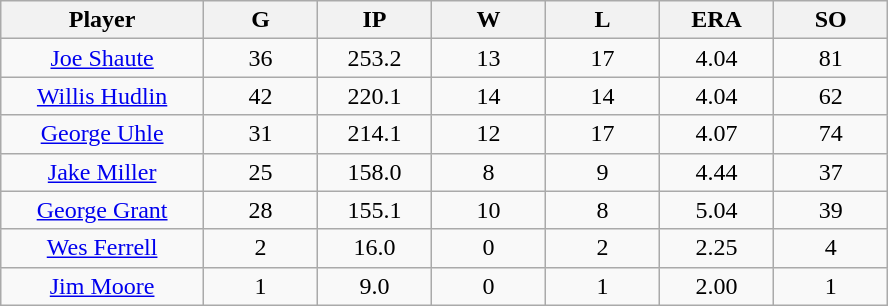<table class="wikitable sortable">
<tr>
<th bgcolor="#DDDDFF" width="16%">Player</th>
<th bgcolor="#DDDDFF" width="9%">G</th>
<th bgcolor="#DDDDFF" width="9%">IP</th>
<th bgcolor="#DDDDFF" width="9%">W</th>
<th bgcolor="#DDDDFF" width="9%">L</th>
<th bgcolor="#DDDDFF" width="9%">ERA</th>
<th bgcolor="#DDDDFF" width="9%">SO</th>
</tr>
<tr align="center">
<td><a href='#'>Joe Shaute</a></td>
<td>36</td>
<td>253.2</td>
<td>13</td>
<td>17</td>
<td>4.04</td>
<td>81</td>
</tr>
<tr align="center">
<td><a href='#'>Willis Hudlin</a></td>
<td>42</td>
<td>220.1</td>
<td>14</td>
<td>14</td>
<td>4.04</td>
<td>62</td>
</tr>
<tr align="center">
<td><a href='#'>George Uhle</a></td>
<td>31</td>
<td>214.1</td>
<td>12</td>
<td>17</td>
<td>4.07</td>
<td>74</td>
</tr>
<tr align="center">
<td><a href='#'>Jake Miller</a></td>
<td>25</td>
<td>158.0</td>
<td>8</td>
<td>9</td>
<td>4.44</td>
<td>37</td>
</tr>
<tr align="center">
<td><a href='#'>George Grant</a></td>
<td>28</td>
<td>155.1</td>
<td>10</td>
<td>8</td>
<td>5.04</td>
<td>39</td>
</tr>
<tr align="center">
<td><a href='#'>Wes Ferrell</a></td>
<td>2</td>
<td>16.0</td>
<td>0</td>
<td>2</td>
<td>2.25</td>
<td>4</td>
</tr>
<tr align="center">
<td><a href='#'>Jim Moore</a></td>
<td>1</td>
<td>9.0</td>
<td>0</td>
<td>1</td>
<td>2.00</td>
<td>1</td>
</tr>
</table>
